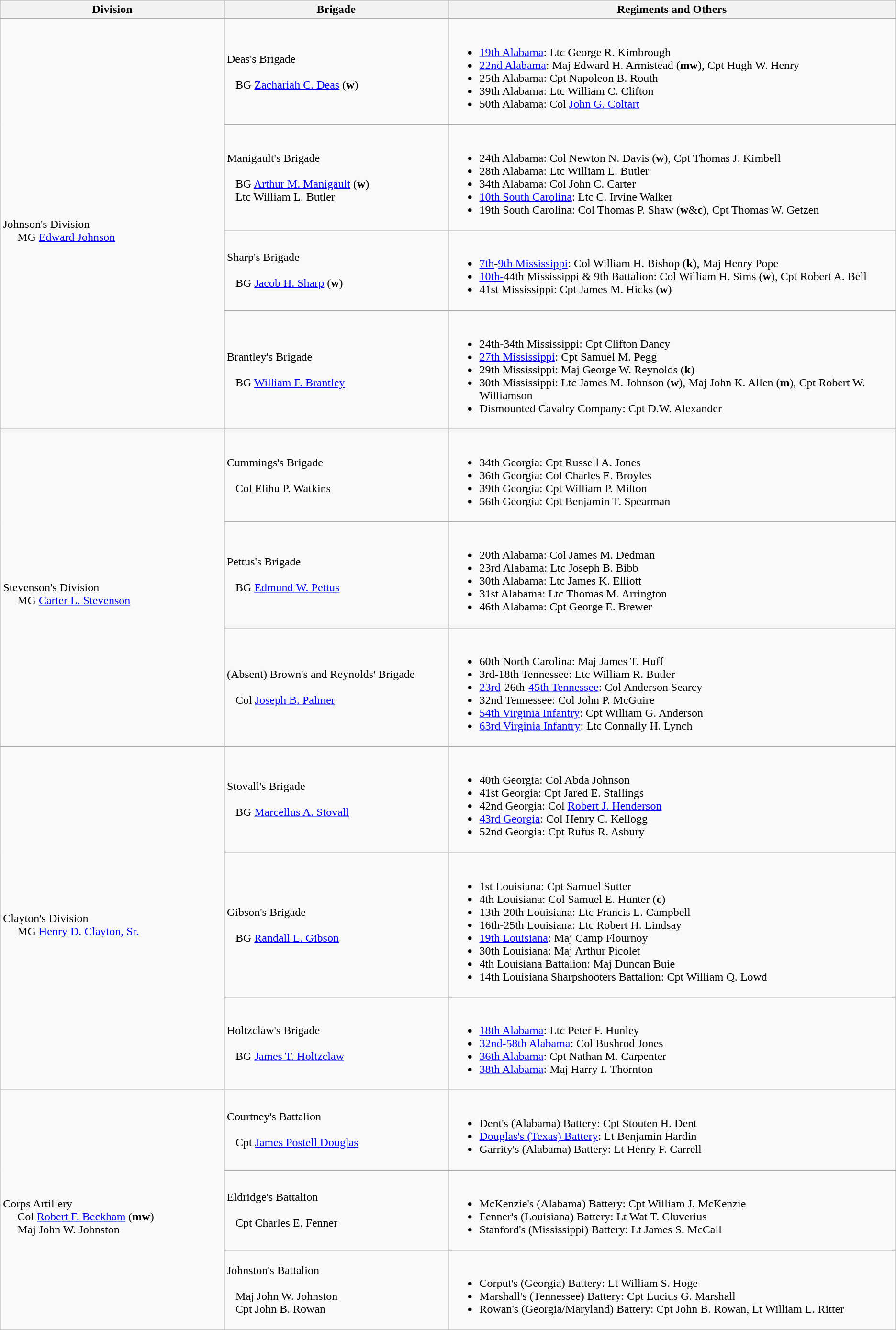<table class="wikitable">
<tr>
<th width=25%>Division</th>
<th width=25%>Brigade</th>
<th>Regiments and Others</th>
</tr>
<tr>
<td rowspan=4><br>Johnson's Division
<br>    
MG <a href='#'>Edward Johnson</a></td>
<td>Deas's Brigade<br><br>  
BG <a href='#'>Zachariah C. Deas</a> (<strong>w</strong>)</td>
<td><br><ul><li><a href='#'>19th Alabama</a>: Ltc George R. Kimbrough</li><li><a href='#'>22nd Alabama</a>: Maj Edward H. Armistead (<strong>mw</strong>), Cpt Hugh W. Henry</li><li>25th Alabama: Cpt Napoleon B. Routh</li><li>39th Alabama: Ltc William C. Clifton</li><li>50th Alabama: Col <a href='#'>John G. Coltart</a></li></ul></td>
</tr>
<tr>
<td>Manigault's Brigade<br><br>  
BG <a href='#'>Arthur M. Manigault</a> (<strong>w</strong>)
<br>  
Ltc William L. Butler</td>
<td><br><ul><li>24th Alabama: Col Newton N. Davis (<strong>w</strong>), Cpt Thomas J. Kimbell</li><li>28th Alabama: Ltc William L. Butler</li><li>34th Alabama: Col John C. Carter</li><li><a href='#'>10th South Carolina</a>: Ltc C. Irvine Walker</li><li>19th South Carolina: Col Thomas P. Shaw (<strong>w</strong>&<strong>c</strong>), Cpt Thomas W. Getzen</li></ul></td>
</tr>
<tr>
<td>Sharp's Brigade<br><br>  
BG <a href='#'>Jacob H. Sharp</a> (<strong>w</strong>)</td>
<td><br><ul><li><a href='#'>7th</a>-<a href='#'>9th Mississippi</a>: Col William H. Bishop (<strong>k</strong>), Maj Henry Pope</li><li><a href='#'>10th-</a>44th Mississippi & 9th Battalion: Col William H. Sims (<strong>w</strong>), Cpt Robert A. Bell</li><li>41st Mississippi: Cpt James M. Hicks (<strong>w</strong>)</li></ul></td>
</tr>
<tr>
<td>Brantley's Brigade<br><br>  
BG <a href='#'>William F. Brantley</a></td>
<td><br><ul><li>24th-34th Mississippi: Cpt Clifton Dancy</li><li><a href='#'>27th Mississippi</a>: Cpt Samuel M. Pegg</li><li>29th Mississippi: Maj George W. Reynolds (<strong>k</strong>)</li><li>30th Mississippi: Ltc James M. Johnson (<strong>w</strong>), Maj John K. Allen (<strong>m</strong>), Cpt Robert W. Williamson</li><li>Dismounted Cavalry Company: Cpt D.W. Alexander</li></ul></td>
</tr>
<tr>
<td rowspan="3"><br>Stevenson's Division
<br>    
MG <a href='#'>Carter L. Stevenson</a></td>
<td>Cummings's Brigade<br><br>  
Col Elihu P. Watkins</td>
<td><br><ul><li>34th Georgia: Cpt Russell A. Jones</li><li>36th Georgia: Col Charles E. Broyles</li><li>39th Georgia: Cpt William P. Milton</li><li>56th Georgia: Cpt Benjamin T. Spearman</li></ul></td>
</tr>
<tr>
<td>Pettus's Brigade<br><br>  
BG <a href='#'>Edmund W. Pettus</a></td>
<td><br><ul><li>20th Alabama: Col James M. Dedman</li><li>23rd Alabama: Ltc Joseph B. Bibb</li><li>30th Alabama: Ltc James K. Elliott</li><li>31st Alabama: Ltc Thomas M. Arrington</li><li>46th Alabama: Cpt George E. Brewer</li></ul></td>
</tr>
<tr>
<td>(Absent) Brown's and Reynolds' Brigade<br><br>  
Col <a href='#'>Joseph B. Palmer</a></td>
<td><br><ul><li>60th North Carolina: Maj James T. Huff</li><li>3rd-18th Tennessee: Ltc William R. Butler</li><li><a href='#'>23rd</a>-26th-<a href='#'>45th Tennessee</a>: Col Anderson Searcy</li><li>32nd Tennessee: Col John P. McGuire</li><li><a href='#'>54th Virginia Infantry</a>: Cpt William G. Anderson</li><li><a href='#'>63rd Virginia Infantry</a>: Ltc Connally H. Lynch</li></ul></td>
</tr>
<tr>
<td rowspan="3"><br>Clayton's Division
<br>    
MG <a href='#'>Henry D. Clayton, Sr.</a></td>
<td>Stovall's Brigade<br><br>  
BG <a href='#'>Marcellus A. Stovall</a></td>
<td><br><ul><li>40th Georgia: Col Abda Johnson</li><li>41st Georgia: Cpt Jared E. Stallings</li><li>42nd Georgia: Col <a href='#'>Robert J. Henderson</a></li><li><a href='#'>43rd Georgia</a>: Col Henry C. Kellogg</li><li>52nd Georgia: Cpt Rufus R. Asbury</li></ul></td>
</tr>
<tr>
<td>Gibson's Brigade<br><br>  
BG <a href='#'>Randall L. Gibson</a></td>
<td><br><ul><li>1st Louisiana: Cpt Samuel Sutter</li><li>4th Louisiana: Col Samuel E. Hunter (<strong>c</strong>)</li><li>13th-20th Louisiana: Ltc Francis L. Campbell</li><li>16th-25th Louisiana: Ltc Robert H. Lindsay</li><li><a href='#'>19th Louisiana</a>: Maj Camp Flournoy</li><li>30th Louisiana: Maj Arthur Picolet</li><li>4th Louisiana Battalion: Maj Duncan Buie</li><li>14th Louisiana Sharpshooters Battalion: Cpt William Q. Lowd</li></ul></td>
</tr>
<tr>
<td>Holtzclaw's Brigade<br><br>  
BG <a href='#'>James T. Holtzclaw</a></td>
<td><br><ul><li><a href='#'>18th Alabama</a>: Ltc Peter F. Hunley</li><li><a href='#'>32nd-58th Alabama</a>: Col Bushrod Jones</li><li><a href='#'>36th Alabama</a>: Cpt Nathan M. Carpenter</li><li><a href='#'>38th Alabama</a>: Maj Harry I. Thornton</li></ul></td>
</tr>
<tr>
<td rowspan=3><br>Corps Artillery
<br>    
Col <a href='#'>Robert F. Beckham</a> (<strong>mw</strong>)<br>     Maj John W. Johnston</td>
<td>Courtney's Battalion<br><br>  
Cpt <a href='#'>James Postell Douglas</a></td>
<td><br><ul><li>Dent's (Alabama) Battery: Cpt Stouten H. Dent</li><li><a href='#'>Douglas's (Texas) Battery</a>: Lt Benjamin Hardin</li><li>Garrity's (Alabama) Battery: Lt Henry F. Carrell</li></ul></td>
</tr>
<tr>
<td>Eldridge's Battalion<br><br>  
Cpt Charles E. Fenner</td>
<td><br><ul><li>McKenzie's (Alabama) Battery: Cpt William J. McKenzie</li><li>Fenner's (Louisiana) Battery: Lt Wat T. Cluverius</li><li>Stanford's (Mississippi) Battery: Lt James S. McCall</li></ul></td>
</tr>
<tr>
<td>Johnston's Battalion<br><br>  
Maj John W. Johnston
<br>  
Cpt John B. Rowan</td>
<td><br><ul><li>Corput's (Georgia) Battery: Lt William S. Hoge</li><li>Marshall's (Tennessee) Battery: Cpt Lucius G. Marshall</li><li>Rowan's (Georgia/Maryland) Battery: Cpt John B. Rowan, Lt William L. Ritter</li></ul></td>
</tr>
</table>
